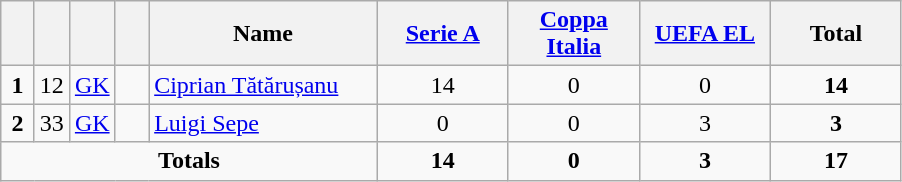<table class="wikitable" style="text-align:center">
<tr>
<th width=15></th>
<th width=15></th>
<th width=15></th>
<th width=15></th>
<th width=145>Name</th>
<th width=80><a href='#'>Serie A</a></th>
<th width=80><a href='#'>Coppa Italia</a></th>
<th width=80><a href='#'>UEFA EL</a></th>
<th width=80>Total</th>
</tr>
<tr>
<td><strong>1</strong></td>
<td>12</td>
<td><a href='#'>GK</a></td>
<td></td>
<td align=left><a href='#'>Ciprian Tătărușanu</a></td>
<td>14</td>
<td>0</td>
<td>0</td>
<td><strong>14</strong></td>
</tr>
<tr>
<td><strong>2</strong></td>
<td>33</td>
<td><a href='#'>GK</a></td>
<td></td>
<td align=left><a href='#'>Luigi Sepe</a></td>
<td>0</td>
<td>0</td>
<td>3</td>
<td><strong>3</strong></td>
</tr>
<tr>
<td colspan=5><strong>Totals</strong></td>
<td><strong>14</strong></td>
<td><strong>0</strong></td>
<td><strong>3</strong></td>
<td><strong>17</strong></td>
</tr>
</table>
